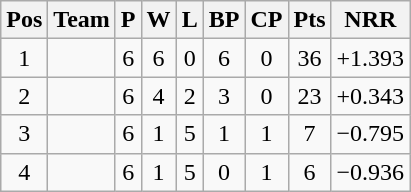<table class="wikitable">
<tr>
<th>Pos</th>
<th>Team</th>
<th>P</th>
<th>W</th>
<th>L</th>
<th>BP</th>
<th>CP</th>
<th>Pts</th>
<th>NRR</th>
</tr>
<tr style="text-align:center;">
<td>1</td>
<td style="text-align:left;"></td>
<td>6</td>
<td>6</td>
<td>0</td>
<td>6</td>
<td>0</td>
<td>36</td>
<td>+1.393</td>
</tr>
<tr style="text-align:center;">
<td>2</td>
<td style="text-align:left;"></td>
<td>6</td>
<td>4</td>
<td>2</td>
<td>3</td>
<td>0</td>
<td>23</td>
<td>+0.343</td>
</tr>
<tr style="text-align:center;">
<td>3</td>
<td style="text-align:left;"></td>
<td>6</td>
<td>1</td>
<td>5</td>
<td>1</td>
<td>1</td>
<td>7</td>
<td>−0.795</td>
</tr>
<tr style="text-align:center;">
<td>4</td>
<td style="text-align:left;"></td>
<td>6</td>
<td>1</td>
<td>5</td>
<td>0</td>
<td>1</td>
<td>6</td>
<td>−0.936</td>
</tr>
</table>
